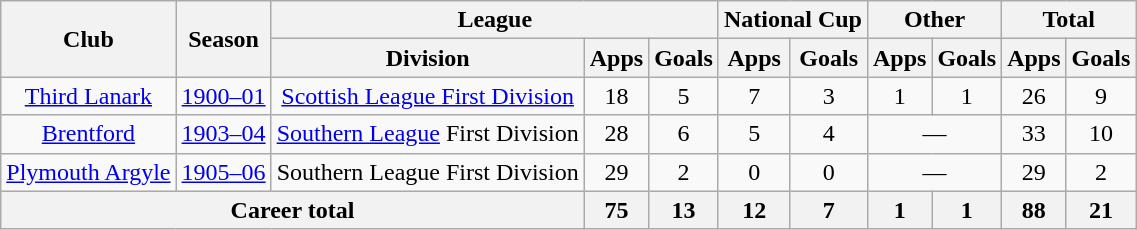<table class="wikitable" style="text-align: center;">
<tr>
<th rowspan="2">Club</th>
<th rowspan="2">Season</th>
<th colspan="3">League</th>
<th colspan="2">National Cup</th>
<th colspan="2">Other</th>
<th colspan="2">Total</th>
</tr>
<tr>
<th>Division</th>
<th>Apps</th>
<th>Goals</th>
<th>Apps</th>
<th>Goals</th>
<th>Apps</th>
<th>Goals</th>
<th>Apps</th>
<th>Goals</th>
</tr>
<tr>
<td><a href='#'>Third Lanark</a></td>
<td><a href='#'>1900–01</a></td>
<td><a href='#'>Scottish League First Division</a></td>
<td>18</td>
<td>5</td>
<td>7</td>
<td>3</td>
<td>1</td>
<td>1</td>
<td>26</td>
<td>9</td>
</tr>
<tr>
<td><a href='#'>Brentford</a></td>
<td><a href='#'>1903–04</a></td>
<td><a href='#'>Southern League</a> First Division</td>
<td>28</td>
<td>6</td>
<td>5</td>
<td>4</td>
<td colspan="2">—</td>
<td>33</td>
<td>10</td>
</tr>
<tr>
<td><a href='#'>Plymouth Argyle</a></td>
<td><a href='#'>1905–06</a></td>
<td>Southern League First Division</td>
<td>29</td>
<td>2</td>
<td>0</td>
<td>0</td>
<td colspan="2">—</td>
<td>29</td>
<td>2</td>
</tr>
<tr>
<th colspan="3">Career total</th>
<th>75</th>
<th>13</th>
<th>12</th>
<th>7</th>
<th>1</th>
<th>1</th>
<th>88</th>
<th>21</th>
</tr>
</table>
